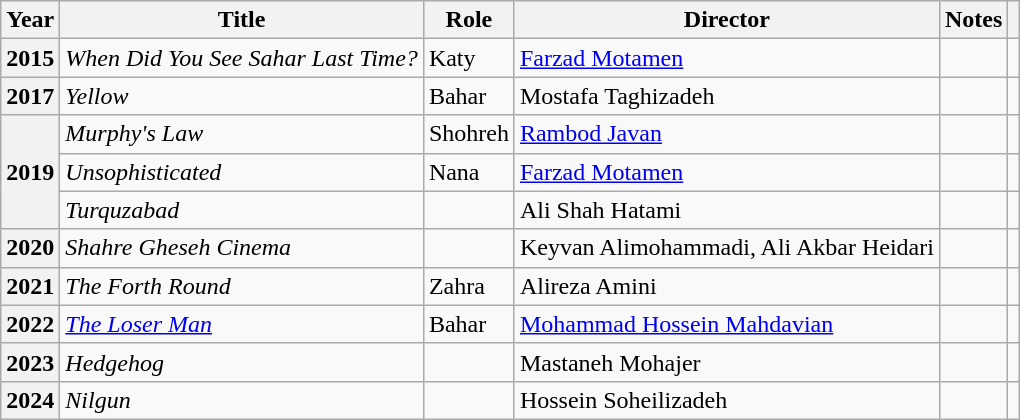<table class="wikitable plainrowheaders sortable" style="font-size:100%">
<tr>
<th scope="col">Year</th>
<th scope="col">Title</th>
<th scope="col">Role</th>
<th scope="col">Director</th>
<th scope="col">Notes</th>
<th class="unsortable" scope="col"></th>
</tr>
<tr>
<th scope="row">2015</th>
<td><em>When Did You See Sahar Last Time?</em></td>
<td>Katy</td>
<td><a href='#'>Farzad Motamen</a></td>
<td></td>
<td></td>
</tr>
<tr>
<th scope="row">2017</th>
<td><em>Yellow</em></td>
<td>Bahar</td>
<td>Mostafa Taghizadeh</td>
<td></td>
<td></td>
</tr>
<tr>
<th rowspan="3" scope="row">2019</th>
<td><em>Murphy's Law</em></td>
<td>Shohreh</td>
<td><a href='#'>Rambod Javan</a></td>
<td></td>
<td></td>
</tr>
<tr>
<td><em>Unsophisticated</em></td>
<td>Nana</td>
<td><a href='#'>Farzad Motamen</a></td>
<td></td>
<td></td>
</tr>
<tr>
<td><em>Turquzabad</em></td>
<td></td>
<td>Ali Shah Hatami</td>
<td></td>
<td></td>
</tr>
<tr>
<th scope="row">2020</th>
<td><em>Shahre Gheseh Cinema</em></td>
<td></td>
<td>Keyvan Alimohammadi, Ali Akbar Heidari</td>
<td></td>
<td></td>
</tr>
<tr>
<th scope="row">2021</th>
<td><em>The Forth Round</em></td>
<td>Zahra</td>
<td>Alireza Amini</td>
<td></td>
<td></td>
</tr>
<tr>
<th scope="row">2022</th>
<td><em><a href='#'>The Loser Man</a></em></td>
<td>Bahar</td>
<td><a href='#'>Mohammad Hossein Mahdavian</a></td>
<td></td>
<td></td>
</tr>
<tr>
<th scope="row">2023</th>
<td><em>Hedgehog</em></td>
<td></td>
<td>Mastaneh Mohajer</td>
<td></td>
<td></td>
</tr>
<tr>
<th scope="row">2024</th>
<td><em>Nilgun</em></td>
<td></td>
<td>Hossein Soheilizadeh</td>
<td></td>
<td></td>
</tr>
</table>
